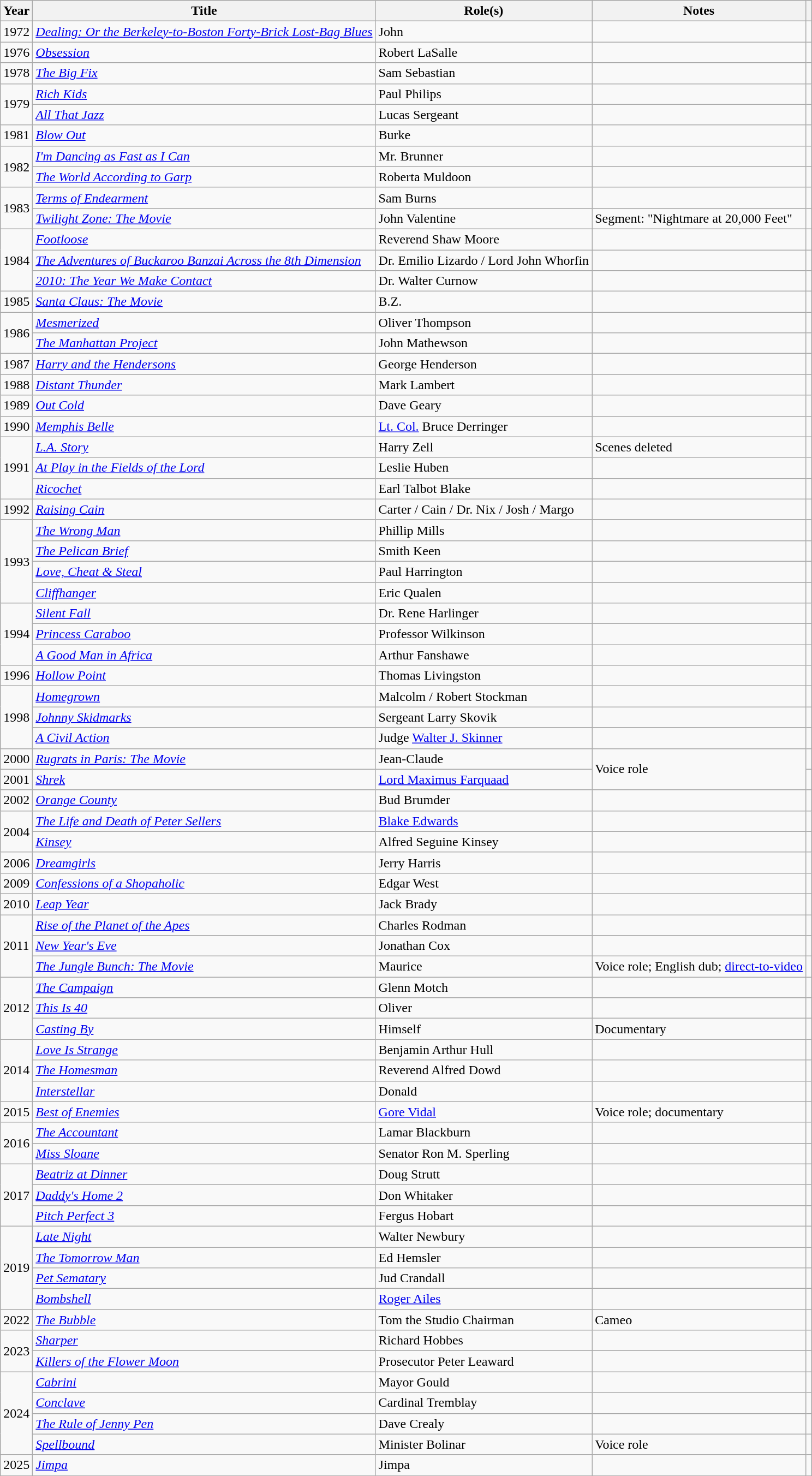<table class="wikitable plainrowheaders sortable">
<tr>
<th scope="col">Year</th>
<th scope="col">Title</th>
<th scope="col">Role(s)</th>
<th scope="col" class="unsortable">Notes</th>
<th scope="col" class="unsortable"></th>
</tr>
<tr>
<td>1972</td>
<td><em><a href='#'>Dealing: Or the Berkeley-to-Boston Forty-Brick Lost-Bag Blues</a></em></td>
<td>John</td>
<td></td>
<td style="text-align:center;"></td>
</tr>
<tr>
<td>1976</td>
<td><em><a href='#'>Obsession</a></em></td>
<td>Robert LaSalle</td>
<td></td>
<td style="text-align:center;"></td>
</tr>
<tr>
<td>1978</td>
<td data-sort-value="Big Fix, The"><em><a href='#'>The Big Fix</a></em></td>
<td>Sam Sebastian</td>
<td></td>
<td style="text-align:center;"></td>
</tr>
<tr>
<td rowspan="2">1979</td>
<td><em><a href='#'>Rich Kids</a></em></td>
<td>Paul Philips</td>
<td></td>
<td style="text-align:center;"></td>
</tr>
<tr>
<td><em><a href='#'>All That Jazz</a></em></td>
<td>Lucas Sergeant</td>
<td></td>
<td style="text-align:center;"></td>
</tr>
<tr>
<td>1981</td>
<td><em><a href='#'>Blow Out</a></em></td>
<td>Burke</td>
<td></td>
<td style="text-align:center;"></td>
</tr>
<tr>
<td rowspan="2">1982</td>
<td><em><a href='#'>I'm Dancing as Fast as I Can</a></em></td>
<td>Mr. Brunner</td>
<td></td>
<td style="text-align:center;"></td>
</tr>
<tr>
<td data-sort-value="World According to Garp, The"><em><a href='#'>The World According to Garp</a></em></td>
<td>Roberta Muldoon</td>
<td></td>
<td style="text-align:center;"></td>
</tr>
<tr>
<td rowspan="2">1983</td>
<td><em><a href='#'>Terms of Endearment</a></em></td>
<td>Sam Burns</td>
<td></td>
<td style="text-align:center;"></td>
</tr>
<tr>
<td><em><a href='#'>Twilight Zone: The Movie</a></em></td>
<td>John Valentine</td>
<td>Segment: "Nightmare at 20,000 Feet"</td>
<td style="text-align:center;"></td>
</tr>
<tr>
<td rowspan="3">1984</td>
<td><em><a href='#'>Footloose</a></em></td>
<td>Reverend Shaw Moore</td>
<td></td>
<td style="text-align:center;"></td>
</tr>
<tr>
<td data-sort-value="Adventures of Buckaroo Banzai Across the 8th Dimension, The"><em><a href='#'>The Adventures of Buckaroo Banzai Across the 8th Dimension</a></em></td>
<td>Dr. Emilio Lizardo / Lord John Whorfin</td>
<td></td>
<td style="text-align:center;"></td>
</tr>
<tr>
<td><em><a href='#'>2010: The Year We Make Contact</a></em></td>
<td>Dr. Walter Curnow</td>
<td></td>
<td style="text-align:center;"></td>
</tr>
<tr>
<td>1985</td>
<td><em><a href='#'>Santa Claus: The Movie</a></em></td>
<td>B.Z.</td>
<td></td>
<td style="text-align:center;"></td>
</tr>
<tr>
<td rowspan="2">1986</td>
<td><em><a href='#'>Mesmerized</a></em></td>
<td>Oliver Thompson</td>
<td></td>
<td style="text-align:center;"></td>
</tr>
<tr>
<td data-sort-value="Manhattan Project, The"><em><a href='#'>The Manhattan Project</a></em></td>
<td>John Mathewson</td>
<td></td>
<td style="text-align:center;"></td>
</tr>
<tr>
<td>1987</td>
<td><em><a href='#'>Harry and the Hendersons</a></em></td>
<td>George Henderson</td>
<td></td>
<td style="text-align:center;"></td>
</tr>
<tr>
<td>1988</td>
<td><em><a href='#'>Distant Thunder</a></em></td>
<td>Mark Lambert</td>
<td></td>
<td style="text-align:center;"></td>
</tr>
<tr>
<td>1989</td>
<td><em><a href='#'>Out Cold</a></em></td>
<td>Dave Geary</td>
<td></td>
<td style="text-align:center;"></td>
</tr>
<tr>
<td>1990</td>
<td><em><a href='#'>Memphis Belle</a></em></td>
<td><a href='#'>Lt. Col.</a> Bruce Derringer</td>
<td></td>
<td style="text-align:center;"></td>
</tr>
<tr>
<td rowspan="3">1991</td>
<td><em><a href='#'>L.A. Story</a></em></td>
<td>Harry Zell</td>
<td>Scenes deleted</td>
<td style="text-align:center;"></td>
</tr>
<tr>
<td><em><a href='#'>At Play in the Fields of the Lord</a></em></td>
<td>Leslie Huben</td>
<td></td>
<td style="text-align:center;"></td>
</tr>
<tr>
<td><em><a href='#'>Ricochet</a></em></td>
<td>Earl Talbot Blake</td>
<td></td>
<td style="text-align:center;"></td>
</tr>
<tr>
<td>1992</td>
<td><em><a href='#'>Raising Cain</a></em></td>
<td>Carter / Cain / Dr. Nix / Josh / Margo</td>
<td></td>
<td style="text-align:center;"></td>
</tr>
<tr>
<td rowspan="4">1993</td>
<td data-sort-value="Wrong Man, The"><em><a href='#'>The Wrong Man</a></em></td>
<td>Phillip Mills</td>
<td></td>
<td style="text-align:center;"></td>
</tr>
<tr>
<td data-sort-value="Pelican Brief, The"><em><a href='#'>The Pelican Brief</a></em></td>
<td>Smith Keen</td>
<td></td>
<td style="text-align:center;"></td>
</tr>
<tr>
<td><em><a href='#'>Love, Cheat & Steal</a></em></td>
<td>Paul Harrington</td>
<td></td>
<td style="text-align:center;"></td>
</tr>
<tr>
<td><em><a href='#'>Cliffhanger</a></em></td>
<td>Eric Qualen</td>
<td></td>
<td style="text-align:center;"></td>
</tr>
<tr>
<td rowspan="3">1994</td>
<td><em><a href='#'>Silent Fall</a></em></td>
<td>Dr. Rene Harlinger</td>
<td></td>
<td style="text-align:center;"></td>
</tr>
<tr>
<td><em><a href='#'>Princess Caraboo</a></em></td>
<td>Professor Wilkinson</td>
<td></td>
<td style="text-align:center;"></td>
</tr>
<tr>
<td data-sort-value="Good Man in Africa, A"><em><a href='#'>A Good Man in Africa</a></em></td>
<td>Arthur Fanshawe</td>
<td></td>
<td style="text-align:center;"></td>
</tr>
<tr>
<td>1996</td>
<td><em><a href='#'>Hollow Point</a></em></td>
<td>Thomas Livingston</td>
<td></td>
<td style="text-align:center;"></td>
</tr>
<tr>
<td rowspan="3">1998</td>
<td><em><a href='#'>Homegrown</a></em></td>
<td>Malcolm / Robert Stockman</td>
<td></td>
<td style="text-align:center;"></td>
</tr>
<tr>
<td><em><a href='#'>Johnny Skidmarks</a></em></td>
<td>Sergeant Larry Skovik</td>
<td></td>
<td style="text-align:center;"></td>
</tr>
<tr>
<td data-sort-value="Civil Action, A"><em><a href='#'>A Civil Action</a></em></td>
<td>Judge <a href='#'>Walter J. Skinner</a></td>
<td></td>
<td style="text-align:center;"></td>
</tr>
<tr>
<td>2000</td>
<td><em><a href='#'>Rugrats in Paris: The Movie</a></em></td>
<td>Jean-Claude</td>
<td rowspan="2">Voice role</td>
<td style="text-align:center;"></td>
</tr>
<tr>
<td>2001</td>
<td><em><a href='#'>Shrek</a></em></td>
<td><a href='#'>Lord Maximus Farquaad</a></td>
<td style="text-align:center;"></td>
</tr>
<tr>
<td>2002</td>
<td><em><a href='#'>Orange County</a></em></td>
<td>Bud Brumder</td>
<td></td>
<td style="text-align:center;"></td>
</tr>
<tr>
<td rowspan="2">2004</td>
<td data-sort-value="Life and Death of Peter Sellers, The"><em><a href='#'>The Life and Death of Peter Sellers</a></em></td>
<td><a href='#'>Blake Edwards</a></td>
<td></td>
<td style="text-align:center;"></td>
</tr>
<tr>
<td><em><a href='#'>Kinsey</a></em></td>
<td>Alfred Seguine Kinsey</td>
<td></td>
<td style="text-align:center;"></td>
</tr>
<tr>
<td>2006</td>
<td><em><a href='#'>Dreamgirls</a></em></td>
<td>Jerry Harris</td>
<td></td>
<td style="text-align:center;"></td>
</tr>
<tr>
<td>2009</td>
<td><em><a href='#'>Confessions of a Shopaholic</a></em></td>
<td>Edgar West</td>
<td></td>
<td style="text-align:center;"></td>
</tr>
<tr>
<td>2010</td>
<td><em><a href='#'>Leap Year</a></em></td>
<td>Jack Brady</td>
<td></td>
<td style="text-align:center;"></td>
</tr>
<tr>
<td rowspan="3">2011</td>
<td><em><a href='#'>Rise of the Planet of the Apes</a></em></td>
<td>Charles Rodman</td>
<td></td>
<td style="text-align:center;"></td>
</tr>
<tr>
<td><em><a href='#'>New Year's Eve</a></em></td>
<td>Jonathan Cox</td>
<td></td>
<td style="text-align:center;"></td>
</tr>
<tr>
<td data-sort-value="Jungle Bunch: The Movie, The"><em><a href='#'>The Jungle Bunch: The Movie</a></em></td>
<td>Maurice</td>
<td>Voice role; English dub; <a href='#'>direct-to-video</a></td>
<td style="text-align:center"></td>
</tr>
<tr>
<td rowspan="3">2012</td>
<td data-sort-value="Campaign, The"><em><a href='#'>The Campaign</a></em></td>
<td>Glenn Motch</td>
<td></td>
<td style="text-align:center;"></td>
</tr>
<tr>
<td><em><a href='#'>This Is 40</a></em></td>
<td>Oliver</td>
<td></td>
<td style="text-align:center;"></td>
</tr>
<tr>
<td><em><a href='#'>Casting By</a></em></td>
<td>Himself</td>
<td>Documentary</td>
<td></td>
</tr>
<tr>
<td rowspan="3">2014</td>
<td><em><a href='#'>Love Is Strange</a></em></td>
<td>Benjamin Arthur Hull</td>
<td></td>
<td style="text-align:center;"></td>
</tr>
<tr>
<td data-sort-value="Homesman, The"><em><a href='#'>The Homesman</a></em></td>
<td>Reverend Alfred Dowd</td>
<td></td>
<td style="text-align:center;"></td>
</tr>
<tr>
<td><em><a href='#'>Interstellar</a></em></td>
<td>Donald</td>
<td></td>
<td style="text-align:center;"></td>
</tr>
<tr>
<td>2015</td>
<td><em><a href='#'>Best of Enemies</a></em></td>
<td><a href='#'>Gore Vidal</a></td>
<td>Voice role; documentary</td>
<td style="text-align:center;"></td>
</tr>
<tr>
<td rowspan="2">2016</td>
<td data-sort-value="Accountant, The"><em><a href='#'>The Accountant</a></em></td>
<td>Lamar Blackburn</td>
<td></td>
<td style="text-align:center;"></td>
</tr>
<tr>
<td><em><a href='#'>Miss Sloane</a></em></td>
<td>Senator Ron M. Sperling</td>
<td></td>
<td style="text-align:center;"></td>
</tr>
<tr>
<td rowspan="3">2017</td>
<td><em><a href='#'>Beatriz at Dinner</a></em></td>
<td>Doug Strutt</td>
<td></td>
<td style="text-align:center;"></td>
</tr>
<tr>
<td><em><a href='#'>Daddy's Home 2</a></em></td>
<td>Don Whitaker</td>
<td></td>
<td style="text-align:center;"></td>
</tr>
<tr>
<td><em><a href='#'>Pitch Perfect 3</a></em></td>
<td>Fergus Hobart</td>
<td></td>
<td style="text-align:center;"></td>
</tr>
<tr>
<td rowspan="4">2019</td>
<td><em><a href='#'>Late Night</a></em></td>
<td>Walter Newbury</td>
<td></td>
<td style="text-align:center;"></td>
</tr>
<tr>
<td data-sort-value="Tomorrow Man, The"><em><a href='#'>The Tomorrow Man</a></em></td>
<td>Ed Hemsler</td>
<td></td>
<td style="text-align:center;"></td>
</tr>
<tr>
<td><em><a href='#'>Pet Sematary</a></em></td>
<td>Jud Crandall</td>
<td></td>
<td style="text-align:center;"></td>
</tr>
<tr>
<td><em><a href='#'>Bombshell</a></em></td>
<td><a href='#'>Roger Ailes</a></td>
<td></td>
<td style="text-align:center;"></td>
</tr>
<tr>
<td>2022</td>
<td data-sort-value="Bubble, The"><em><a href='#'>The Bubble</a></em></td>
<td>Tom the Studio Chairman</td>
<td>Cameo</td>
<td style="text-align:center;"></td>
</tr>
<tr>
<td rowspan="2">2023</td>
<td><em><a href='#'>Sharper</a></em></td>
<td>Richard Hobbes</td>
<td></td>
<td style="text-align:center;"></td>
</tr>
<tr>
<td><em><a href='#'>Killers of the Flower Moon</a></em></td>
<td>Prosecutor Peter Leaward</td>
<td></td>
<td style="text-align:center;"></td>
</tr>
<tr>
<td rowspan="4">2024</td>
<td><em><a href='#'>Cabrini</a></em></td>
<td>Mayor Gould</td>
<td></td>
<td style="text-align:center;"></td>
</tr>
<tr>
<td><em><a href='#'>Conclave</a></em></td>
<td>Cardinal Tremblay</td>
<td></td>
<td style="text-align:center;"></td>
</tr>
<tr>
<td data-sort-value="Rule of Jenny Pen, The"><em><a href='#'>The Rule of Jenny Pen</a></em></td>
<td>Dave Crealy</td>
<td></td>
<td style="text-align:center;"></td>
</tr>
<tr>
<td><em><a href='#'>Spellbound</a></em></td>
<td>Minister Bolinar</td>
<td>Voice role</td>
<td style="text-align:center;"></td>
</tr>
<tr>
<td>2025</td>
<td><em><a href='#'>Jimpa</a></em></td>
<td>Jimpa</td>
<td></td>
<td style="text-align:center;"></td>
</tr>
</table>
